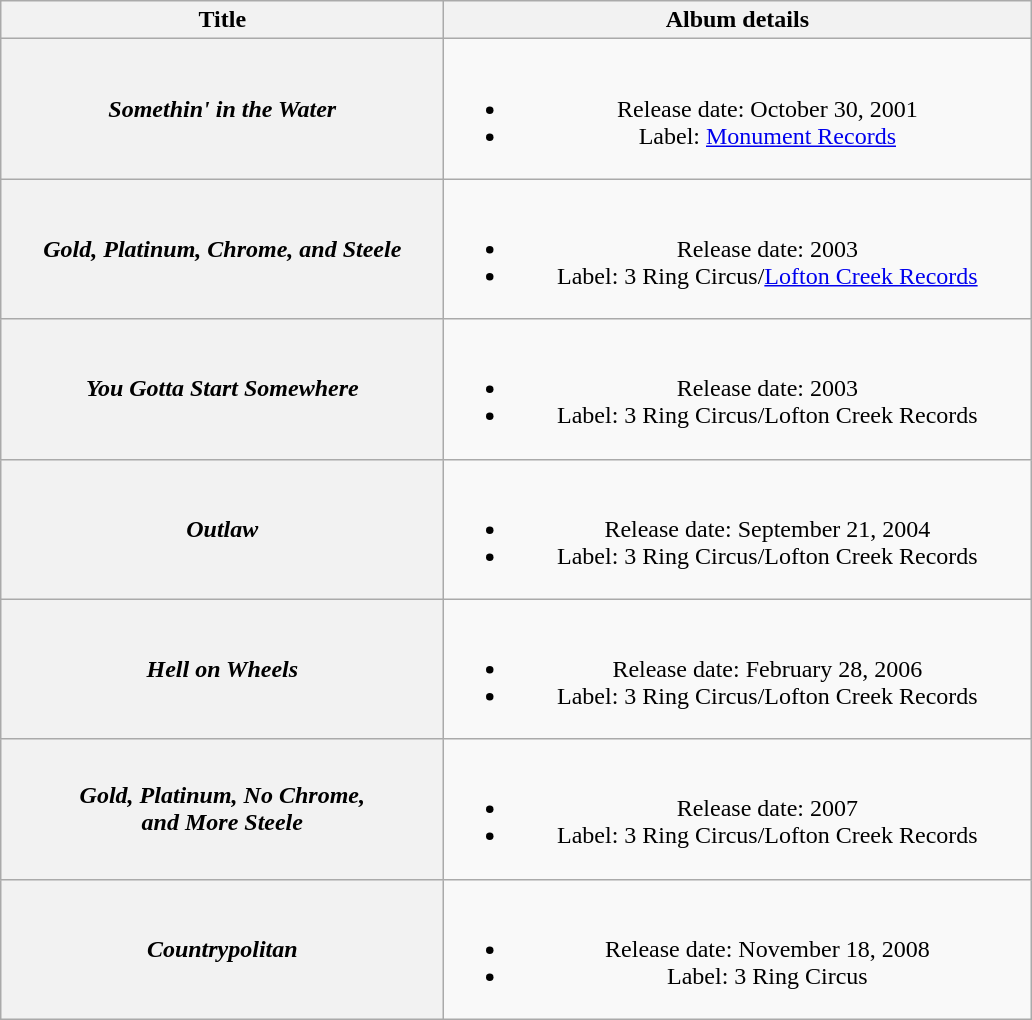<table class="wikitable plainrowheaders" style="text-align:center;">
<tr>
<th style="width:18em;">Title</th>
<th style="width:24em;">Album details</th>
</tr>
<tr>
<th scope="row"><em>Somethin' in the Water</em></th>
<td><br><ul><li>Release date: October 30, 2001</li><li>Label: <a href='#'>Monument Records</a></li></ul></td>
</tr>
<tr>
<th scope="row"><em>Gold, Platinum, Chrome, and Steele</em></th>
<td><br><ul><li>Release date: 2003</li><li>Label: 3 Ring Circus/<a href='#'>Lofton Creek Records</a></li></ul></td>
</tr>
<tr>
<th scope="row"><em>You Gotta Start Somewhere</em></th>
<td><br><ul><li>Release date: 2003</li><li>Label: 3 Ring Circus/Lofton Creek Records</li></ul></td>
</tr>
<tr>
<th scope="row"><em>Outlaw</em></th>
<td><br><ul><li>Release date: September 21, 2004</li><li>Label: 3 Ring Circus/Lofton Creek Records</li></ul></td>
</tr>
<tr>
<th scope="row"><em>Hell on Wheels</em></th>
<td><br><ul><li>Release date: February 28, 2006</li><li>Label: 3 Ring Circus/Lofton Creek Records</li></ul></td>
</tr>
<tr>
<th scope="row"><em>Gold, Platinum, No Chrome,<br>and More Steele</em></th>
<td><br><ul><li>Release date: 2007</li><li>Label: 3 Ring Circus/Lofton Creek Records</li></ul></td>
</tr>
<tr>
<th scope="row"><em>Countrypolitan</em></th>
<td><br><ul><li>Release date: November 18, 2008</li><li>Label: 3 Ring Circus</li></ul></td>
</tr>
</table>
